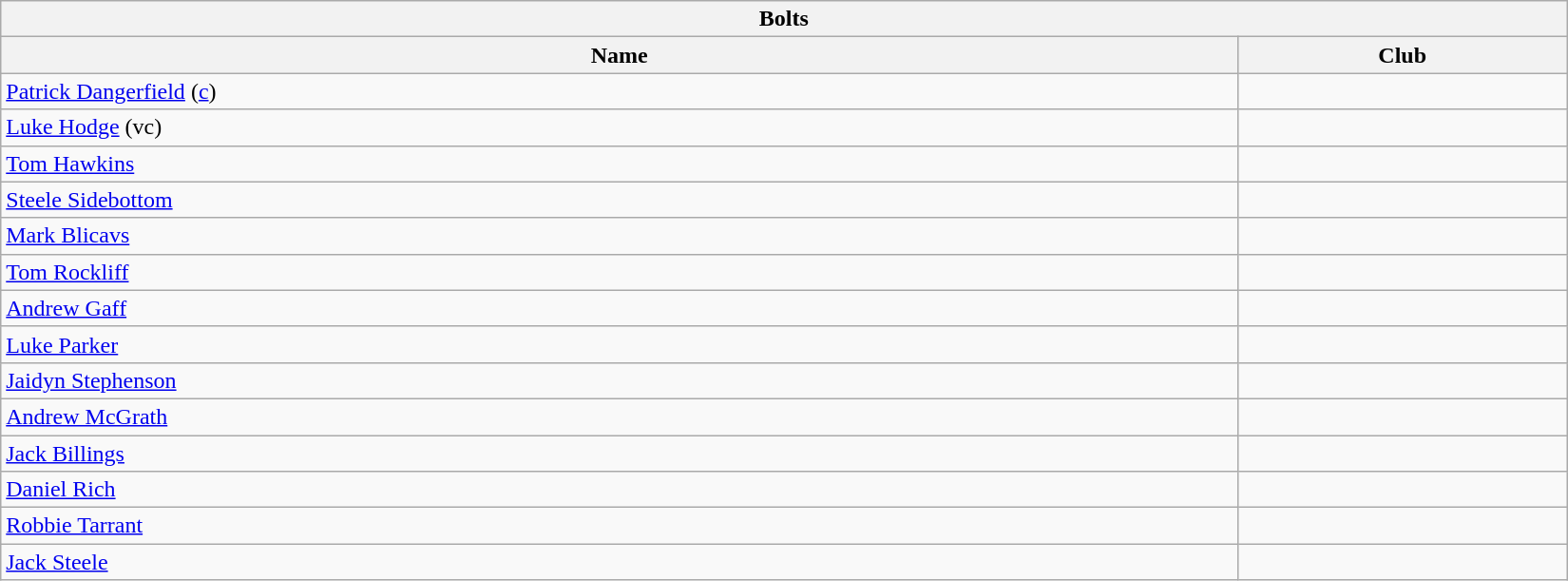<table align="center" class="wikitable" style="width:87%;">
<tr>
<th colspan="2"> <strong>Bolts</strong></th>
</tr>
<tr>
<th>Name</th>
<th>Club</th>
</tr>
<tr>
<td><a href='#'>Patrick Dangerfield</a> (<a href='#'>c</a>)</td>
<td></td>
</tr>
<tr>
<td><a href='#'>Luke Hodge</a> (vc)</td>
<td></td>
</tr>
<tr>
<td><a href='#'>Tom Hawkins</a></td>
<td></td>
</tr>
<tr>
<td><a href='#'>Steele Sidebottom</a></td>
<td></td>
</tr>
<tr>
<td><a href='#'>Mark Blicavs</a></td>
<td></td>
</tr>
<tr>
<td><a href='#'>Tom Rockliff</a></td>
<td></td>
</tr>
<tr>
<td><a href='#'>Andrew Gaff</a></td>
<td></td>
</tr>
<tr>
<td><a href='#'>Luke Parker</a></td>
<td></td>
</tr>
<tr>
<td><a href='#'>Jaidyn Stephenson</a></td>
<td></td>
</tr>
<tr>
<td><a href='#'>Andrew McGrath</a></td>
<td></td>
</tr>
<tr>
<td><a href='#'>Jack Billings</a></td>
<td></td>
</tr>
<tr>
<td><a href='#'>Daniel Rich</a></td>
<td></td>
</tr>
<tr>
<td><a href='#'>Robbie Tarrant</a></td>
<td></td>
</tr>
<tr>
<td><a href='#'>Jack Steele</a></td>
<td></td>
</tr>
</table>
